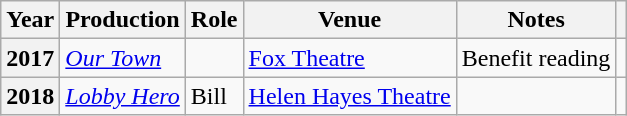<table class="wikitable plainrowheaders sortable">
<tr>
<th scope="col">Year</th>
<th scope="col">Production</th>
<th scope="col">Role</th>
<th scope="col">Venue</th>
<th scope="col" class="unsortable">Notes</th>
<th scope="col" class="unsortable"></th>
</tr>
<tr>
<th scope="row">2017</th>
<td><em><a href='#'>Our Town</a></em></td>
<td></td>
<td><a href='#'>Fox Theatre</a></td>
<td>Benefit reading</td>
<td style="text-align:center;"></td>
</tr>
<tr>
<th scope="row">2018</th>
<td><em><a href='#'>Lobby Hero</a></em></td>
<td>Bill</td>
<td><a href='#'>Helen Hayes Theatre</a></td>
<td></td>
<td style="text-align:center;"></td>
</tr>
</table>
